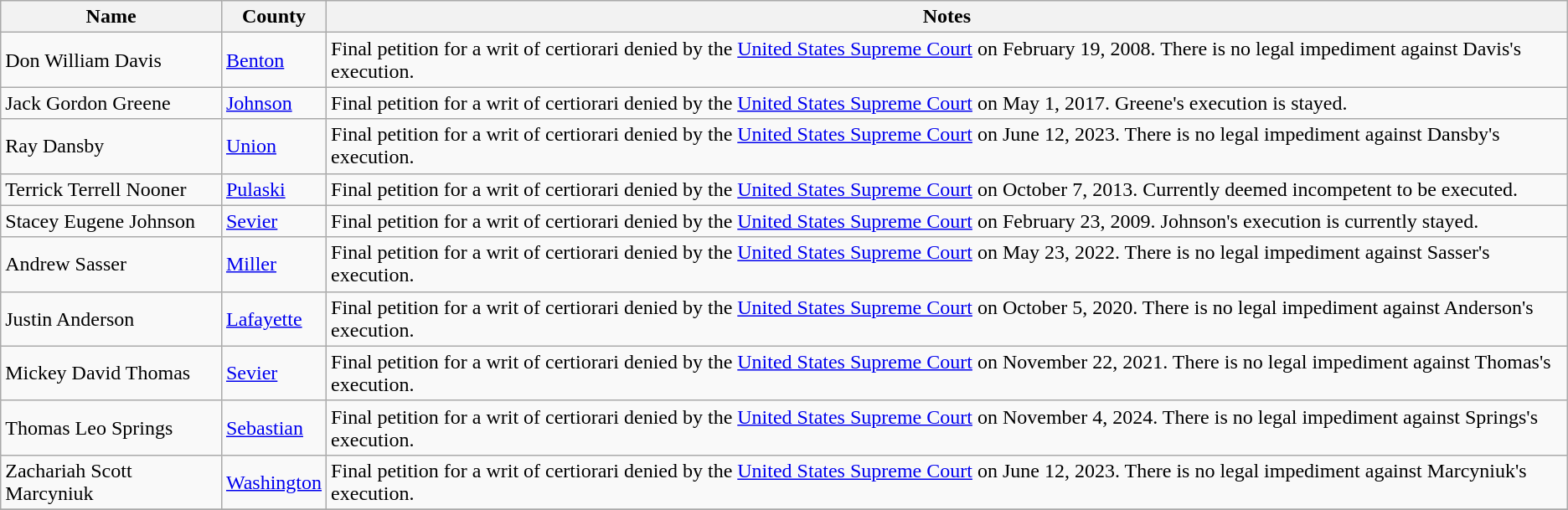<table class="wikitable sortable">
<tr>
<th>Name</th>
<th>County</th>
<th>Notes</th>
</tr>
<tr>
<td>Don William Davis</td>
<td><a href='#'>Benton</a></td>
<td>Final petition for a writ of certiorari denied by the <a href='#'>United States Supreme Court</a> on February 19, 2008. There is no legal impediment against Davis's execution.</td>
</tr>
<tr>
<td>Jack Gordon Greene</td>
<td><a href='#'>Johnson</a></td>
<td>Final petition for a writ of certiorari denied by the <a href='#'>United States Supreme Court</a> on May 1, 2017. Greene's execution is stayed.</td>
</tr>
<tr>
<td>Ray Dansby</td>
<td><a href='#'>Union</a></td>
<td>Final petition for a writ of certiorari denied by the <a href='#'>United States Supreme Court</a> on June 12, 2023. There is no legal impediment against Dansby's execution.</td>
</tr>
<tr>
<td>Terrick Terrell Nooner</td>
<td><a href='#'>Pulaski</a></td>
<td>Final petition for a writ of certiorari denied by the <a href='#'>United States Supreme Court</a> on October 7, 2013. Currently deemed incompetent to be executed.</td>
</tr>
<tr>
<td>Stacey Eugene Johnson</td>
<td><a href='#'>Sevier</a></td>
<td>Final petition for a writ of certiorari denied by the <a href='#'>United States Supreme Court</a> on February 23, 2009. Johnson's execution is currently stayed.</td>
</tr>
<tr>
<td>Andrew Sasser</td>
<td><a href='#'>Miller</a></td>
<td>Final petition for a writ of certiorari denied by the <a href='#'>United States Supreme Court</a> on May 23, 2022. There is no legal impediment against Sasser's execution.</td>
</tr>
<tr>
<td>Justin Anderson</td>
<td><a href='#'>Lafayette</a></td>
<td>Final petition for a writ of certiorari denied by the <a href='#'>United States Supreme Court</a> on October 5, 2020. There is no legal impediment against Anderson's execution.</td>
</tr>
<tr>
<td>Mickey David Thomas</td>
<td><a href='#'>Sevier</a></td>
<td>Final petition for a writ of certiorari denied by the <a href='#'>United States Supreme Court</a> on November 22, 2021. There is no legal impediment against Thomas's execution.</td>
</tr>
<tr>
<td>Thomas Leo Springs</td>
<td><a href='#'>Sebastian</a></td>
<td>Final petition for a writ of certiorari denied by the <a href='#'>United States Supreme Court</a> on November 4, 2024. There is no legal impediment against Springs's execution.</td>
</tr>
<tr>
<td>Zachariah Scott Marcyniuk</td>
<td><a href='#'>Washington</a></td>
<td>Final petition for a writ of certiorari denied by the <a href='#'>United States Supreme Court</a> on June 12, 2023. There is no legal impediment against Marcyniuk's execution.</td>
</tr>
<tr>
</tr>
</table>
